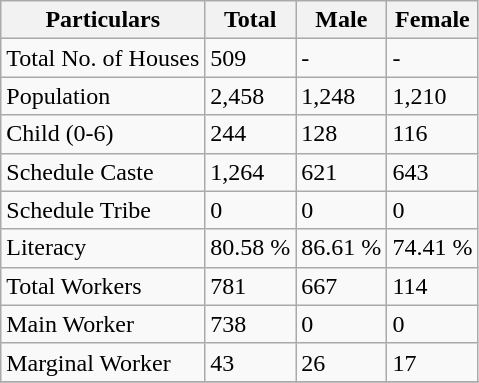<table class="wikitable sortable">
<tr>
<th>Particulars</th>
<th>Total</th>
<th>Male</th>
<th>Female</th>
</tr>
<tr>
<td>Total No. of Houses</td>
<td>509</td>
<td>-</td>
<td>-</td>
</tr>
<tr>
<td>Population</td>
<td>2,458</td>
<td>1,248</td>
<td>1,210</td>
</tr>
<tr>
<td>Child (0-6)</td>
<td>244</td>
<td>128</td>
<td>116</td>
</tr>
<tr>
<td>Schedule Caste</td>
<td>1,264</td>
<td>621</td>
<td>643</td>
</tr>
<tr>
<td>Schedule Tribe</td>
<td>0</td>
<td>0</td>
<td>0</td>
</tr>
<tr>
<td>Literacy</td>
<td>80.58 %</td>
<td>86.61 %</td>
<td>74.41 %</td>
</tr>
<tr>
<td>Total Workers</td>
<td>781</td>
<td>667</td>
<td>114</td>
</tr>
<tr>
<td>Main Worker</td>
<td>738</td>
<td>0</td>
<td>0</td>
</tr>
<tr>
<td>Marginal Worker</td>
<td>43</td>
<td>26</td>
<td>17</td>
</tr>
<tr>
</tr>
</table>
